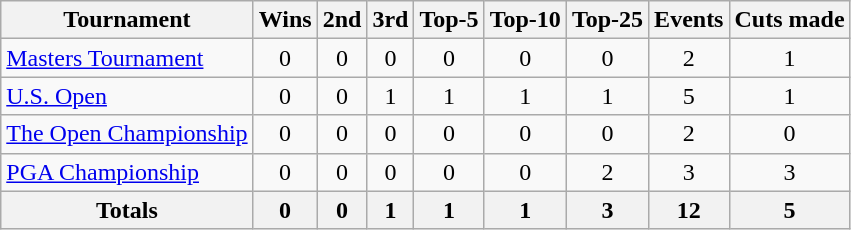<table class=wikitable style=text-align:center>
<tr>
<th>Tournament</th>
<th>Wins</th>
<th>2nd</th>
<th>3rd</th>
<th>Top-5</th>
<th>Top-10</th>
<th>Top-25</th>
<th>Events</th>
<th>Cuts made</th>
</tr>
<tr>
<td align=left><a href='#'>Masters Tournament</a></td>
<td>0</td>
<td>0</td>
<td>0</td>
<td>0</td>
<td>0</td>
<td>0</td>
<td>2</td>
<td>1</td>
</tr>
<tr>
<td align=left><a href='#'>U.S. Open</a></td>
<td>0</td>
<td>0</td>
<td>1</td>
<td>1</td>
<td>1</td>
<td>1</td>
<td>5</td>
<td>1</td>
</tr>
<tr>
<td align=left><a href='#'>The Open Championship</a></td>
<td>0</td>
<td>0</td>
<td>0</td>
<td>0</td>
<td>0</td>
<td>0</td>
<td>2</td>
<td>0</td>
</tr>
<tr>
<td align=left><a href='#'>PGA Championship</a></td>
<td>0</td>
<td>0</td>
<td>0</td>
<td>0</td>
<td>0</td>
<td>2</td>
<td>3</td>
<td>3</td>
</tr>
<tr>
<th>Totals</th>
<th>0</th>
<th>0</th>
<th>1</th>
<th>1</th>
<th>1</th>
<th>3</th>
<th>12</th>
<th>5</th>
</tr>
</table>
